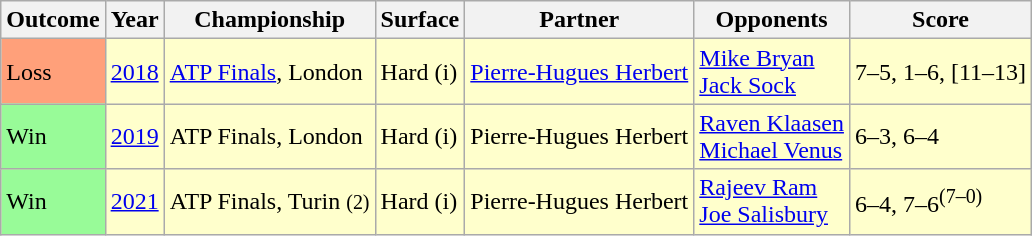<table class="sortable wikitable">
<tr>
<th>Outcome</th>
<th>Year</th>
<th>Championship</th>
<th>Surface</th>
<th>Partner</th>
<th>Opponents</th>
<th class="unsortable">Score</th>
</tr>
<tr bgcolor=#ffffcc>
<td bgcolor=FFA07A>Loss</td>
<td><a href='#'>2018</a></td>
<td><a href='#'>ATP Finals</a>, London</td>
<td>Hard (i)</td>
<td> <a href='#'>Pierre-Hugues Herbert</a></td>
<td> <a href='#'>Mike Bryan</a><br> <a href='#'>Jack Sock</a></td>
<td>7–5, 1–6, [11–13]</td>
</tr>
<tr bgcolor=#ffffcc>
<td bgcolor=98FB98>Win</td>
<td><a href='#'>2019</a></td>
<td>ATP Finals, London</td>
<td>Hard (i)</td>
<td> Pierre-Hugues Herbert</td>
<td> <a href='#'>Raven Klaasen</a><br> <a href='#'>Michael Venus</a></td>
<td>6–3, 6–4</td>
</tr>
<tr bgcolor=#ffffcc>
<td bgcolor=98FB98>Win</td>
<td><a href='#'>2021</a></td>
<td>ATP Finals, Turin <small>(2)</small></td>
<td>Hard (i)</td>
<td> Pierre-Hugues Herbert</td>
<td> <a href='#'>Rajeev Ram</a><br> <a href='#'>Joe Salisbury</a></td>
<td>6–4, 7–6<sup>(7–0)</sup></td>
</tr>
</table>
